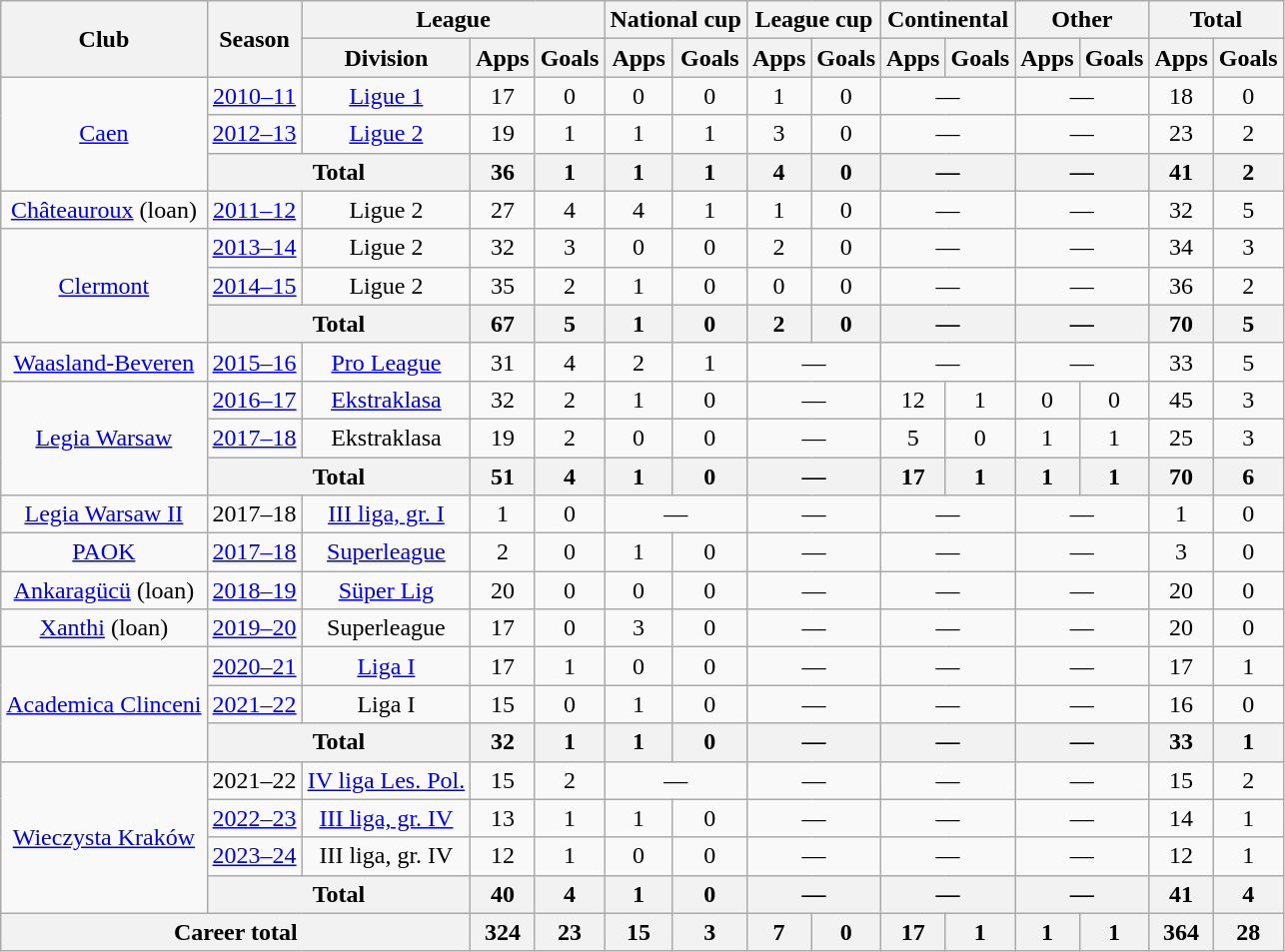<table class="wikitable" style="text-align: center;">
<tr>
<th rowspan="2">Club</th>
<th rowspan="2">Season</th>
<th colspan="3">League</th>
<th colspan="2">National cup</th>
<th colspan="2">League cup</th>
<th colspan="2">Continental</th>
<th colspan="2">Other</th>
<th colspan="2">Total</th>
</tr>
<tr>
<th>Division</th>
<th>Apps</th>
<th>Goals</th>
<th>Apps</th>
<th>Goals</th>
<th>Apps</th>
<th>Goals</th>
<th>Apps</th>
<th>Goals</th>
<th>Apps</th>
<th>Goals</th>
<th>Apps</th>
<th>Goals</th>
</tr>
<tr>
<td rowspan="3"><a href='#'>Caen</a></td>
<td><a href='#'>2010–11</a></td>
<td><a href='#'>Ligue 1</a></td>
<td>17</td>
<td>0</td>
<td>0</td>
<td>0</td>
<td>1</td>
<td>0</td>
<td colspan="2">—</td>
<td colspan="2">—</td>
<td>18</td>
<td>0</td>
</tr>
<tr>
<td><a href='#'>2012–13</a></td>
<td><a href='#'>Ligue 2</a></td>
<td>19</td>
<td>1</td>
<td>1</td>
<td>1</td>
<td>3</td>
<td>0</td>
<td colspan="2">—</td>
<td colspan="2">—</td>
<td>23</td>
<td>2</td>
</tr>
<tr>
<th colspan="2">Total</th>
<th>36</th>
<th>1</th>
<th>1</th>
<th>1</th>
<th>4</th>
<th>0</th>
<th colspan="2">—</th>
<th colspan="2">—</th>
<th>41</th>
<th>2</th>
</tr>
<tr>
<td><a href='#'>Châteauroux</a> (loan)</td>
<td><a href='#'>2011–12</a></td>
<td>Ligue 2</td>
<td>27</td>
<td>4</td>
<td>4</td>
<td>1</td>
<td>1</td>
<td>0</td>
<td colspan="2">—</td>
<td colspan="2">—</td>
<td>32</td>
<td>5</td>
</tr>
<tr>
<td rowspan="3"><a href='#'>Clermont</a></td>
<td><a href='#'>2013–14</a></td>
<td>Ligue 2</td>
<td>32</td>
<td>3</td>
<td>0</td>
<td>0</td>
<td>2</td>
<td>0</td>
<td colspan="2">—</td>
<td colspan="2">—</td>
<td>34</td>
<td>3</td>
</tr>
<tr>
<td><a href='#'>2014–15</a></td>
<td>Ligue 2</td>
<td>35</td>
<td>2</td>
<td>1</td>
<td>0</td>
<td>0</td>
<td>0</td>
<td colspan="2">—</td>
<td colspan="2">—</td>
<td>36</td>
<td>2</td>
</tr>
<tr>
<th colspan="2">Total</th>
<th>67</th>
<th>5</th>
<th>1</th>
<th>0</th>
<th>2</th>
<th>0</th>
<th colspan="2">—</th>
<th colspan="2">—</th>
<th>70</th>
<th>5</th>
</tr>
<tr>
<td><a href='#'>Waasland-Beveren</a></td>
<td><a href='#'>2015–16</a></td>
<td><a href='#'>Pro League</a></td>
<td>31</td>
<td>4</td>
<td>2</td>
<td>1</td>
<td colspan="2">—</td>
<td colspan="2">—</td>
<td colspan="2">—</td>
<td>33</td>
<td>5</td>
</tr>
<tr>
<td rowspan="3"><a href='#'>Legia Warsaw</a></td>
<td><a href='#'>2016–17</a></td>
<td><a href='#'>Ekstraklasa</a></td>
<td>32</td>
<td>2</td>
<td>1</td>
<td>0</td>
<td colspan="2">—</td>
<td>12</td>
<td>1</td>
<td>0</td>
<td>0</td>
<td>45</td>
<td>3</td>
</tr>
<tr>
<td><a href='#'>2017–18</a></td>
<td>Ekstraklasa</td>
<td>19</td>
<td>2</td>
<td>0</td>
<td>0</td>
<td colspan="2">—</td>
<td>5</td>
<td>0</td>
<td>1</td>
<td>1</td>
<td>25</td>
<td>3</td>
</tr>
<tr>
<th colspan="2">Total</th>
<th>51</th>
<th>4</th>
<th>1</th>
<th>0</th>
<th colspan="2">—</th>
<th>17</th>
<th>1</th>
<th>1</th>
<th>1</th>
<th>70</th>
<th>6</th>
</tr>
<tr>
<td><a href='#'>Legia Warsaw II</a></td>
<td>2017–18</td>
<td><a href='#'>III liga, gr. I</a></td>
<td>1</td>
<td>0</td>
<td colspan="2">—</td>
<td colspan="2">—</td>
<td colspan="2">—</td>
<td colspan="2">—</td>
<td>1</td>
<td>0</td>
</tr>
<tr>
<td><a href='#'>PAOK</a></td>
<td><a href='#'>2017–18</a></td>
<td><a href='#'>Superleague</a></td>
<td>2</td>
<td>0</td>
<td>1</td>
<td>0</td>
<td colspan="2">—</td>
<td colspan="2">—</td>
<td colspan="2">—</td>
<td>3</td>
<td>0</td>
</tr>
<tr>
<td><a href='#'>Ankaragücü</a> (loan)</td>
<td><a href='#'>2018–19</a></td>
<td><a href='#'>Süper Lig</a></td>
<td>20</td>
<td>0</td>
<td>0</td>
<td>0</td>
<td colspan="2">—</td>
<td colspan="2">—</td>
<td colspan="2">—</td>
<td>20</td>
<td>0</td>
</tr>
<tr>
<td><a href='#'>Xanthi</a> (loan)</td>
<td><a href='#'>2019–20</a></td>
<td>Superleague</td>
<td>17</td>
<td>0</td>
<td>3</td>
<td>0</td>
<td colspan="2">—</td>
<td colspan="2">—</td>
<td colspan="2">—</td>
<td>20</td>
<td>0</td>
</tr>
<tr>
<td rowspan="3"><a href='#'>Academica Clinceni</a></td>
<td><a href='#'>2020–21</a></td>
<td><a href='#'>Liga I</a></td>
<td>17</td>
<td>1</td>
<td>0</td>
<td>0</td>
<td colspan="2">—</td>
<td colspan="2">—</td>
<td colspan="2">—</td>
<td>17</td>
<td>1</td>
</tr>
<tr>
<td><a href='#'>2021–22</a></td>
<td>Liga I</td>
<td>15</td>
<td>0</td>
<td>1</td>
<td>0</td>
<td colspan="2">—</td>
<td colspan="2">—</td>
<td colspan="2">—</td>
<td>16</td>
<td>0</td>
</tr>
<tr>
<th colspan="2">Total</th>
<th>32</th>
<th>1</th>
<th>1</th>
<th>0</th>
<th colspan="2">—</th>
<th colspan="2">—</th>
<th colspan="2">—</th>
<th>33</th>
<th>1</th>
</tr>
<tr>
<td rowspan="4"><a href='#'>Wieczysta Kraków</a></td>
<td>2021–22</td>
<td><a href='#'>IV liga Les. Pol.</a></td>
<td>15</td>
<td>2</td>
<td colspan="2">—</td>
<td colspan="2">—</td>
<td colspan="2">—</td>
<td colspan="2">—</td>
<td>15</td>
<td>2</td>
</tr>
<tr>
<td><a href='#'>2022–23</a></td>
<td><a href='#'>III liga, gr. IV</a></td>
<td>13</td>
<td>1</td>
<td>1</td>
<td>0</td>
<td colspan="2">—</td>
<td colspan="2">—</td>
<td colspan="2">—</td>
<td>14</td>
<td>1</td>
</tr>
<tr>
<td><a href='#'>2023–24</a></td>
<td>III liga, gr. IV</td>
<td>12</td>
<td>1</td>
<td>0</td>
<td>0</td>
<td colspan="2">—</td>
<td colspan="2">—</td>
<td colspan="2">—</td>
<td>12</td>
<td>1</td>
</tr>
<tr>
<th colspan="2">Total</th>
<th>40</th>
<th>4</th>
<th>1</th>
<th>0</th>
<th colspan="2">—</th>
<th colspan="2">—</th>
<th colspan="2">—</th>
<th>41</th>
<th>4</th>
</tr>
<tr>
<th colspan="3">Career total</th>
<th>324</th>
<th>23</th>
<th>15</th>
<th>3</th>
<th>7</th>
<th>0</th>
<th>17</th>
<th>1</th>
<th>1</th>
<th>1</th>
<th>364</th>
<th>28</th>
</tr>
</table>
